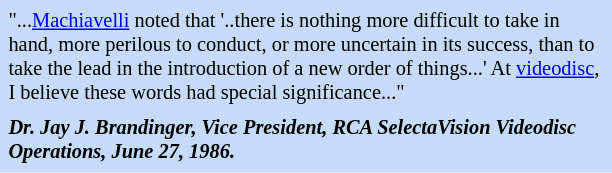<table class="toccolours" style="float: left; margin-left: 1em; margin-right: 2em; font-size: 85%; background:#c6dbf7; color:black; width:30em; max-width: 40%;" cellspacing="5">
<tr>
<td style="text-align: left;">"...<a href='#'>Machiavelli</a> noted that '..there is nothing more difficult to take in hand, more perilous to conduct, or more uncertain in its success, than to take the lead in the introduction of a new order of things...'  At <a href='#'>videodisc</a>, I believe these words had special significance..."</td>
</tr>
<tr>
<td style="text-align: left;"><strong><em>Dr. Jay J. Brandinger<strong>, Vice President, RCA SelectaVision Videodisc Operations, June 27, 1986.<em></td>
</tr>
</table>
